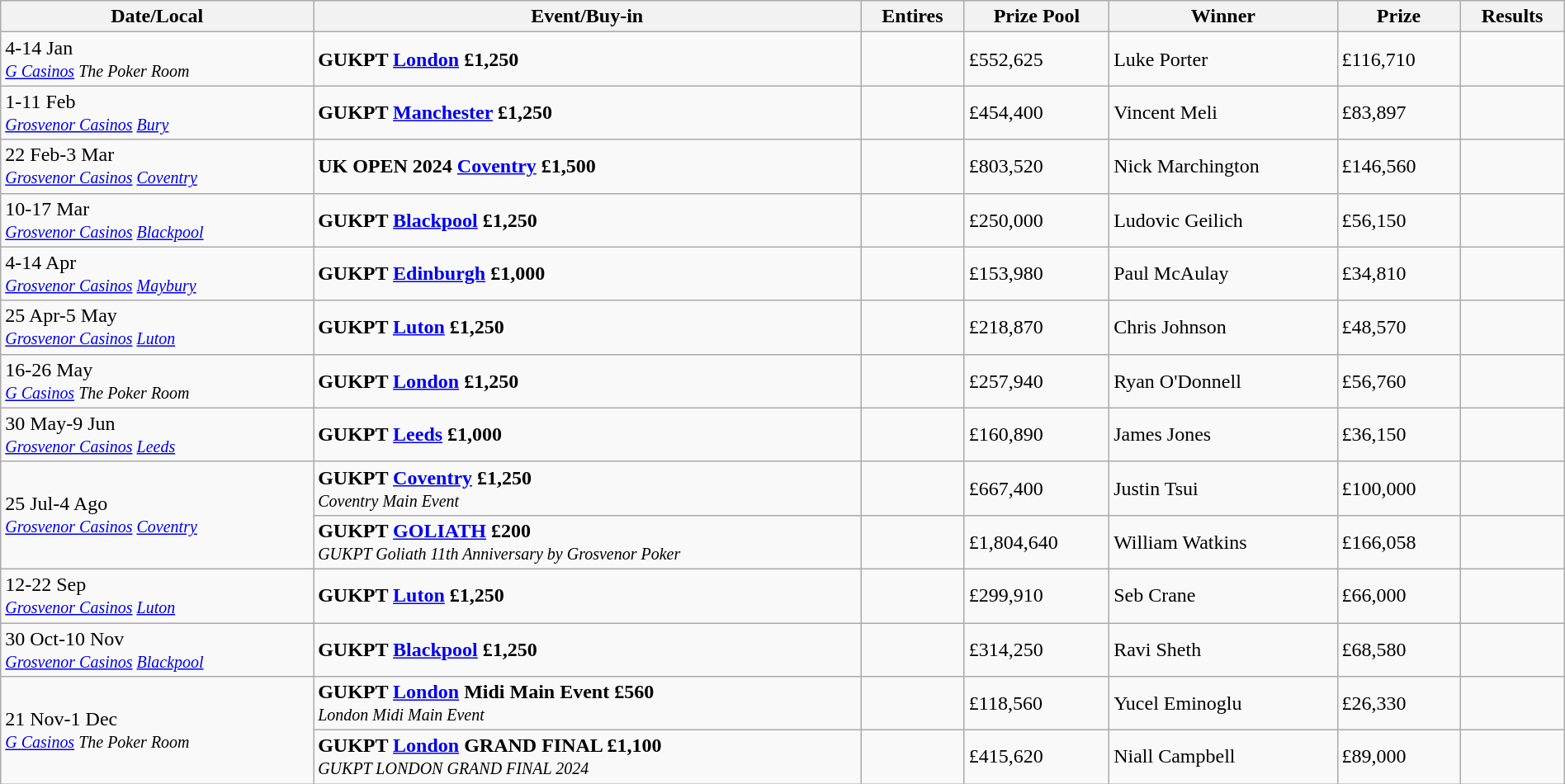<table class="wikitable" width="100%">
<tr>
<th width="20%">Date/Local</th>
<th !width="15%">Event/Buy-in</th>
<th !width="10%">Entires</th>
<th !width="10%">Prize Pool</th>
<th !width="25%">Winner</th>
<th !width="10%">Prize</th>
<th !width="10%">Results</th>
</tr>
<tr>
<td>4-14 Jan<br><small><em><a href='#'>G Casinos</a> The Poker Room</em></small></td>
<td> <strong>GUKPT <a href='#'>London</a> £1,250</strong></td>
<td></td>
<td>£552,625</td>
<td> Luke Porter</td>
<td>£116,710</td>
<td></td>
</tr>
<tr>
<td>1-11 Feb<br><small><em><a href='#'>Grosvenor Casinos</a> <a href='#'>Bury</a></em></small></td>
<td> <strong>GUKPT <a href='#'>Manchester</a> £1,250</strong><br></td>
<td></td>
<td>£454,400</td>
<td> Vincent Meli</td>
<td>£83,897</td>
<td></td>
</tr>
<tr>
<td>22 Feb-3 Mar<br><small><em><a href='#'>Grosvenor Casinos</a> <a href='#'>Coventry</a></em></small></td>
<td> <strong>UK OPEN 2024 <a href='#'>Coventry</a> £1,500</strong></td>
<td></td>
<td>£803,520</td>
<td> Nick Marchington</td>
<td>£146,560</td>
<td></td>
</tr>
<tr>
<td>10-17 Mar<br><small><em><a href='#'>Grosvenor Casinos</a> <a href='#'>Blackpool</a></em></small></td>
<td> <strong>GUKPT <a href='#'>Blackpool</a> £1,250</strong></td>
<td></td>
<td>£250,000</td>
<td> Ludovic Geilich</td>
<td>£56,150</td>
<td></td>
</tr>
<tr>
<td>4-14 Apr<br><small><em><a href='#'>Grosvenor Casinos</a> <a href='#'>Maybury</a></em></small></td>
<td> <strong>GUKPT <a href='#'>Edinburgh</a> £1,000</strong></td>
<td></td>
<td>£153,980</td>
<td> Paul McAulay</td>
<td>£34,810</td>
<td></td>
</tr>
<tr>
<td>25 Apr-5 May<br><small><em><a href='#'>Grosvenor Casinos</a> <a href='#'>Luton</a></em></small></td>
<td> <strong>GUKPT <a href='#'>Luton</a> £1,250</strong></td>
<td></td>
<td>£218,870</td>
<td> Chris Johnson</td>
<td>£48,570</td>
<td></td>
</tr>
<tr>
<td>16-26 May<br><small><em><a href='#'>G Casinos</a> The Poker Room</em></small></td>
<td> <strong>GUKPT <a href='#'>London</a> £1,250</strong><br></td>
<td></td>
<td>£257,940</td>
<td> Ryan O'Donnell</td>
<td>£56,760</td>
<td></td>
</tr>
<tr>
<td>30 May-9 Jun<br><small><em><a href='#'>Grosvenor Casinos</a> <a href='#'>Leeds</a></em></small></td>
<td> <strong>GUKPT <a href='#'>Leeds</a> £1,000</strong></td>
<td></td>
<td>£160,890</td>
<td> James Jones</td>
<td>£36,150</td>
<td></td>
</tr>
<tr>
<td rowspan="2">25 Jul-4 Ago<br><small><em><a href='#'>Grosvenor Casinos</a> <a href='#'>Coventry</a></em></small></td>
<td> <strong>GUKPT <a href='#'>Coventry</a> £1,250</strong><br><small><em>Coventry Main Event</em></small></td>
<td></td>
<td>£667,400</td>
<td> Justin Tsui</td>
<td>£100,000</td>
<td></td>
</tr>
<tr>
<td> <strong>GUKPT <a href='#'>GOLIATH</a> £200</strong><br><small><em>GUKPT Goliath 11th Anniversary by Grosvenor Poker</em></small></td>
<td></td>
<td>£1,804,640</td>
<td> William Watkins</td>
<td>£166,058</td>
<td></td>
</tr>
<tr>
<td>12-22 Sep<br><small><em><a href='#'>Grosvenor Casinos</a> <a href='#'>Luton</a></em></small></td>
<td> <strong>GUKPT <a href='#'>Luton</a> £1,250</strong></td>
<td></td>
<td>£299,910</td>
<td> Seb Crane</td>
<td>£66,000</td>
<td></td>
</tr>
<tr>
<td>30 Oct-10 Nov<br><small><em><a href='#'>Grosvenor Casinos</a> <a href='#'>Blackpool</a></em></small></td>
<td> <strong>GUKPT <a href='#'>Blackpool</a> £1,250</strong></td>
<td></td>
<td>£314,250</td>
<td> Ravi Sheth</td>
<td>£68,580</td>
<td></td>
</tr>
<tr>
<td rowspan="2">21 Nov-1 Dec<br><small><em><a href='#'>G Casinos</a> The Poker Room</em></small></td>
<td> <strong>GUKPT <a href='#'>London</a> Midi Main Event £560</strong><br><small><em>London Midi Main Event</em></small></td>
<td></td>
<td>£118,560</td>
<td> Yucel Eminoglu</td>
<td>£26,330</td>
<td></td>
</tr>
<tr>
<td> <strong>GUKPT <a href='#'>London</a> GRAND FINAL £1,100</strong><br><small><em>GUKPT LONDON GRAND FINAL 2024</em></small></td>
<td></td>
<td>£415,620</td>
<td> Niall Campbell</td>
<td>£89,000</td>
<td></td>
</tr>
</table>
